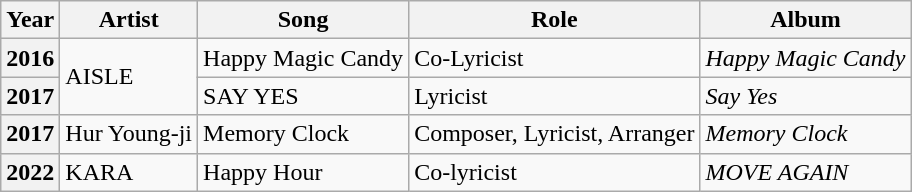<table class="wikitable sortable plainrowheaders">
<tr>
<th scope="col">Year</th>
<th scope="col">Artist</th>
<th scope="col">Song</th>
<th scope="col">Role</th>
<th scope="col">Album</th>
</tr>
<tr>
<th scope="row">2016</th>
<td rowspan="2">AISLE</td>
<td>Happy Magic Candy</td>
<td>Co-Lyricist</td>
<td><em>Happy Magic Candy</em></td>
</tr>
<tr>
<th scope="row">2017</th>
<td>SAY YES</td>
<td>Lyricist</td>
<td><em>Say Yes</em></td>
</tr>
<tr>
<th scope="row">2017</th>
<td>Hur Young-ji</td>
<td>Memory Clock</td>
<td>Composer, Lyricist, Arranger</td>
<td><em>Memory Clock</em></td>
</tr>
<tr>
<th scope="row">2022</th>
<td>KARA</td>
<td>Happy Hour</td>
<td>Co-lyricist</td>
<td><em>MOVE AGAIN</em></td>
</tr>
</table>
